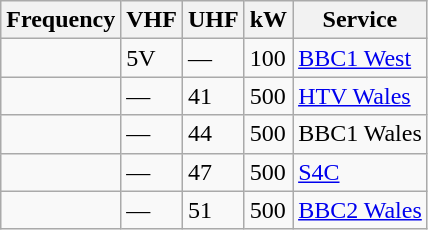<table class="wikitable sortable">
<tr>
<th>Frequency</th>
<th>VHF</th>
<th>UHF</th>
<th>kW</th>
<th>Service</th>
</tr>
<tr>
<td></td>
<td>5V</td>
<td>—</td>
<td>100</td>
<td><a href='#'>BBC1 West</a></td>
</tr>
<tr>
<td></td>
<td>—</td>
<td>41</td>
<td>500</td>
<td><a href='#'>HTV Wales</a></td>
</tr>
<tr>
<td></td>
<td>—</td>
<td>44</td>
<td>500</td>
<td>BBC1 Wales</td>
</tr>
<tr>
<td></td>
<td>—</td>
<td>47</td>
<td>500</td>
<td><a href='#'>S4C</a></td>
</tr>
<tr>
<td></td>
<td>—</td>
<td>51</td>
<td>500</td>
<td><a href='#'>BBC2 Wales</a></td>
</tr>
</table>
